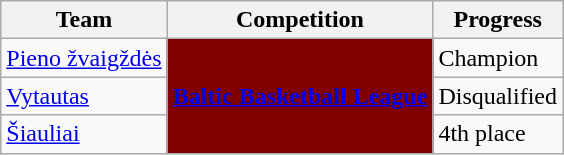<table class="wikitable sortable">
<tr>
<th>Team</th>
<th>Competition</th>
<th>Progress</th>
</tr>
<tr>
<td><a href='#'>Pieno žvaigždės</a></td>
<td rowspan="3" style="background-color:maroon;color:white;text-align:center"><strong><a href='#'><span>Baltic Basketball League</span></a></strong></td>
<td>Champion</td>
</tr>
<tr>
<td><a href='#'>Vytautas</a></td>
<td>Disqualified</td>
</tr>
<tr>
<td><a href='#'>Šiauliai</a></td>
<td>4th place</td>
</tr>
</table>
